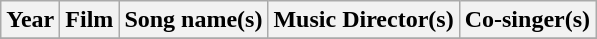<table class="wikitable sortable">
<tr>
<th>Year</th>
<th>Film</th>
<th>Song name(s)</th>
<th>Music Director(s)</th>
<th>Co-singer(s)</th>
</tr>
<tr>
</tr>
</table>
